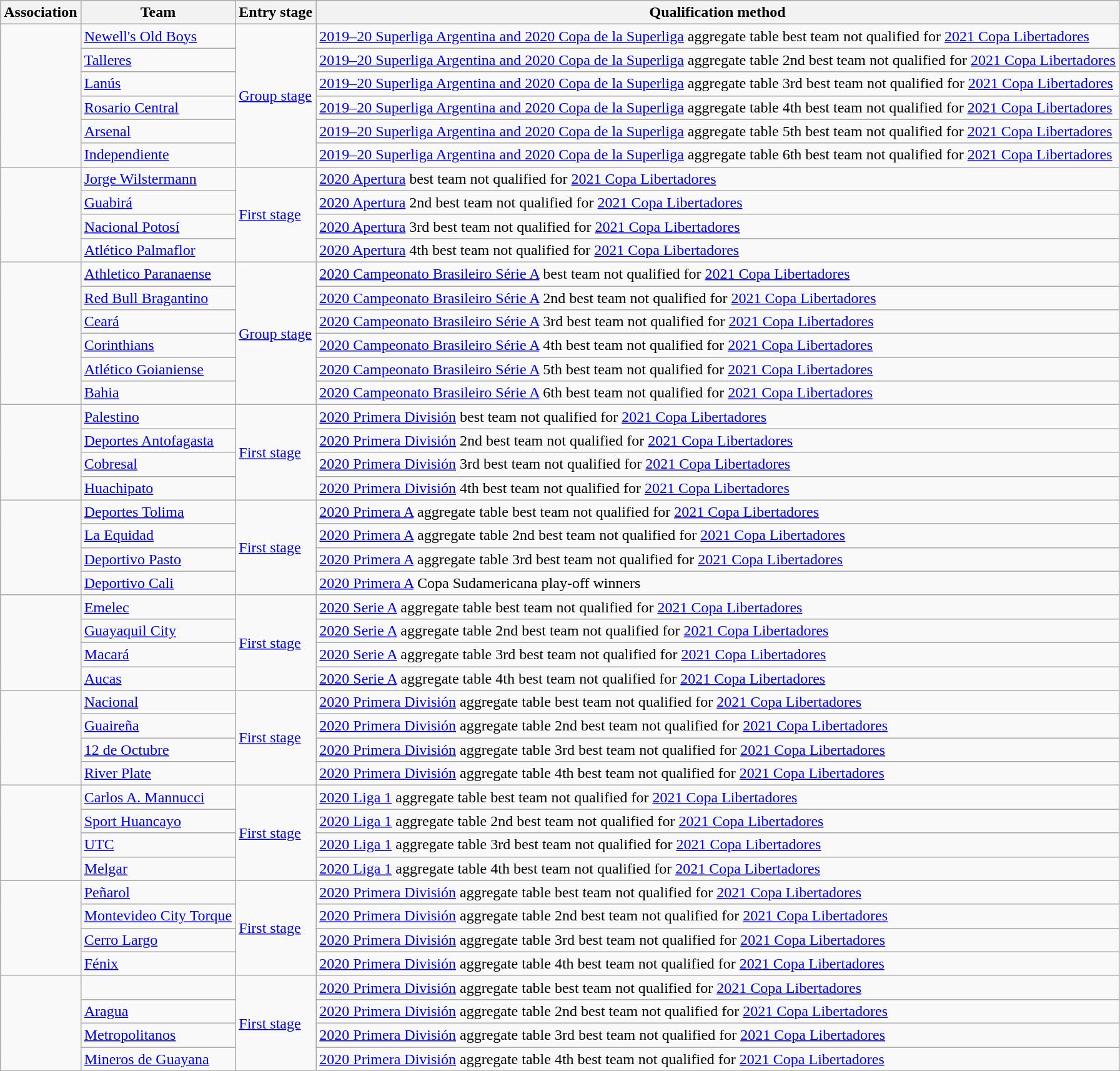<table class="wikitable">
<tr>
<th>Association</th>
<th>Team </th>
<th>Entry stage</th>
<th>Qualification method</th>
</tr>
<tr>
<td rowspan=6><br></td>
<td><a href='#'>Newell's Old Boys</a> </td>
<td rowspan=6><a href='#'>Group stage</a></td>
<td><a href='#'>2019–20 Superliga Argentina and 2020 Copa de la Superliga</a> aggregate table best team not qualified for <a href='#'>2021 Copa Libertadores</a></td>
</tr>
<tr>
<td><a href='#'>Talleres</a> </td>
<td><a href='#'>2019–20 Superliga Argentina and 2020 Copa de la Superliga</a> aggregate table 2nd best team not qualified for <a href='#'>2021 Copa Libertadores</a></td>
</tr>
<tr>
<td><a href='#'>Lanús</a> </td>
<td><a href='#'>2019–20 Superliga Argentina and 2020 Copa de la Superliga</a> aggregate table 3rd best team not qualified for <a href='#'>2021 Copa Libertadores</a></td>
</tr>
<tr>
<td><a href='#'>Rosario Central</a> </td>
<td><a href='#'>2019–20 Superliga Argentina and 2020 Copa de la Superliga</a> aggregate table 4th best team not qualified for <a href='#'>2021 Copa Libertadores</a></td>
</tr>
<tr>
<td><a href='#'>Arsenal</a> </td>
<td><a href='#'>2019–20 Superliga Argentina and 2020 Copa de la Superliga</a> aggregate table 5th best team not qualified for <a href='#'>2021 Copa Libertadores</a></td>
</tr>
<tr>
<td><a href='#'>Independiente</a> </td>
<td><a href='#'>2019–20 Superliga Argentina and 2020 Copa de la Superliga</a> aggregate table 6th best team not qualified for <a href='#'>2021 Copa Libertadores</a></td>
</tr>
<tr>
<td rowspan=4><br></td>
<td><a href='#'>Jorge Wilstermann</a> </td>
<td rowspan=4><a href='#'>First stage</a></td>
<td><a href='#'>2020 Apertura</a> best team not qualified for <a href='#'>2021 Copa Libertadores</a></td>
</tr>
<tr>
<td><a href='#'>Guabirá</a> </td>
<td><a href='#'>2020 Apertura</a> 2nd best team not qualified for <a href='#'>2021 Copa Libertadores</a></td>
</tr>
<tr>
<td><a href='#'>Nacional Potosí</a> </td>
<td><a href='#'>2020 Apertura</a> 3rd best team not qualified for <a href='#'>2021 Copa Libertadores</a></td>
</tr>
<tr>
<td><a href='#'>Atlético Palmaflor</a> </td>
<td><a href='#'>2020 Apertura</a> 4th best team not qualified for <a href='#'>2021 Copa Libertadores</a></td>
</tr>
<tr>
<td rowspan=6><br></td>
<td><a href='#'>Athletico Paranaense</a> </td>
<td rowspan=6><a href='#'>Group stage</a></td>
<td><a href='#'>2020 Campeonato Brasileiro Série A</a> best team not qualified for <a href='#'>2021 Copa Libertadores</a></td>
</tr>
<tr>
<td><a href='#'>Red Bull Bragantino</a> </td>
<td><a href='#'>2020 Campeonato Brasileiro Série A</a> 2nd best team not qualified for <a href='#'>2021 Copa Libertadores</a></td>
</tr>
<tr>
<td><a href='#'>Ceará</a> </td>
<td><a href='#'>2020 Campeonato Brasileiro Série A</a> 3rd best team not qualified for <a href='#'>2021 Copa Libertadores</a></td>
</tr>
<tr>
<td><a href='#'>Corinthians</a> </td>
<td><a href='#'>2020 Campeonato Brasileiro Série A</a> 4th best team not qualified for <a href='#'>2021 Copa Libertadores</a></td>
</tr>
<tr>
<td><a href='#'>Atlético Goianiense</a> </td>
<td><a href='#'>2020 Campeonato Brasileiro Série A</a> 5th best team not qualified for <a href='#'>2021 Copa Libertadores</a></td>
</tr>
<tr>
<td><a href='#'>Bahia</a> </td>
<td><a href='#'>2020 Campeonato Brasileiro Série A</a> 6th best team not qualified for <a href='#'>2021 Copa Libertadores</a></td>
</tr>
<tr>
<td rowspan=4><br></td>
<td><a href='#'>Palestino</a> </td>
<td rowspan=4><a href='#'>First stage</a></td>
<td><a href='#'>2020 Primera División</a> best team not qualified for <a href='#'>2021 Copa Libertadores</a></td>
</tr>
<tr>
<td><a href='#'>Deportes Antofagasta</a> </td>
<td><a href='#'>2020 Primera División</a> 2nd best team not qualified for <a href='#'>2021 Copa Libertadores</a></td>
</tr>
<tr>
<td><a href='#'>Cobresal</a> </td>
<td><a href='#'>2020 Primera División</a> 3rd best team not qualified for <a href='#'>2021 Copa Libertadores</a></td>
</tr>
<tr>
<td><a href='#'>Huachipato</a> </td>
<td><a href='#'>2020 Primera División</a> 4th best team not qualified for <a href='#'>2021 Copa Libertadores</a></td>
</tr>
<tr>
<td rowspan=4><br></td>
<td><a href='#'>Deportes Tolima</a> </td>
<td rowspan=4><a href='#'>First stage</a></td>
<td><a href='#'>2020 Primera A</a> aggregate table best team not qualified for <a href='#'>2021 Copa Libertadores</a></td>
</tr>
<tr>
<td><a href='#'>La Equidad</a> </td>
<td><a href='#'>2020 Primera A</a> aggregate table 2nd best team not qualified for <a href='#'>2021 Copa Libertadores</a></td>
</tr>
<tr>
<td><a href='#'>Deportivo Pasto</a> </td>
<td><a href='#'>2020 Primera A</a> aggregate table 3rd best team not qualified for <a href='#'>2021 Copa Libertadores</a></td>
</tr>
<tr>
<td><a href='#'>Deportivo Cali</a> </td>
<td><a href='#'>2020 Primera A</a> Copa Sudamericana play-off winners</td>
</tr>
<tr>
<td rowspan=4><br></td>
<td><a href='#'>Emelec</a> </td>
<td rowspan=4><a href='#'>First stage</a></td>
<td><a href='#'>2020 Serie A</a> aggregate table best team not qualified for <a href='#'>2021 Copa Libertadores</a></td>
</tr>
<tr>
<td><a href='#'>Guayaquil City</a> </td>
<td><a href='#'>2020 Serie A</a> aggregate table 2nd best team not qualified for <a href='#'>2021 Copa Libertadores</a></td>
</tr>
<tr>
<td><a href='#'>Macará</a> </td>
<td><a href='#'>2020 Serie A</a> aggregate table 3rd best team not qualified for <a href='#'>2021 Copa Libertadores</a></td>
</tr>
<tr>
<td><a href='#'>Aucas</a> </td>
<td><a href='#'>2020 Serie A</a> aggregate table 4th best team not qualified for <a href='#'>2021 Copa Libertadores</a></td>
</tr>
<tr>
<td rowspan=4><br></td>
<td><a href='#'>Nacional</a> </td>
<td rowspan=4><a href='#'>First stage</a></td>
<td><a href='#'>2020 Primera División</a> aggregate table best team not qualified for <a href='#'>2021 Copa Libertadores</a></td>
</tr>
<tr>
<td><a href='#'>Guaireña</a> </td>
<td><a href='#'>2020 Primera División</a> aggregate table 2nd best team not qualified for <a href='#'>2021 Copa Libertadores</a></td>
</tr>
<tr>
<td><a href='#'>12 de Octubre</a> </td>
<td><a href='#'>2020 Primera División</a> aggregate table 3rd best team not qualified for <a href='#'>2021 Copa Libertadores</a></td>
</tr>
<tr>
<td><a href='#'>River Plate</a> </td>
<td><a href='#'>2020 Primera División</a> aggregate table 4th best team not qualified for <a href='#'>2021 Copa Libertadores</a></td>
</tr>
<tr>
<td rowspan=4><br></td>
<td><a href='#'>Carlos A. Mannucci</a> </td>
<td rowspan=4><a href='#'>First stage</a></td>
<td><a href='#'>2020 Liga 1</a> aggregate table best team not qualified for <a href='#'>2021 Copa Libertadores</a></td>
</tr>
<tr>
<td><a href='#'>Sport Huancayo</a> </td>
<td><a href='#'>2020 Liga 1</a> aggregate table 2nd best team not qualified for <a href='#'>2021 Copa Libertadores</a></td>
</tr>
<tr>
<td><a href='#'>UTC</a> </td>
<td><a href='#'>2020 Liga 1</a> aggregate table 3rd best team not qualified for <a href='#'>2021 Copa Libertadores</a></td>
</tr>
<tr>
<td><a href='#'>Melgar</a> </td>
<td><a href='#'>2020 Liga 1</a> aggregate table 4th best team not qualified for <a href='#'>2021 Copa Libertadores</a></td>
</tr>
<tr>
<td rowspan=4><br></td>
<td><a href='#'>Peñarol</a> </td>
<td rowspan=4><a href='#'>First stage</a></td>
<td><a href='#'>2020 Primera División</a> aggregate table best team not qualified for <a href='#'>2021 Copa Libertadores</a></td>
</tr>
<tr>
<td><a href='#'>Montevideo City Torque</a> </td>
<td><a href='#'>2020 Primera División</a> aggregate table 2nd best team not qualified for <a href='#'>2021 Copa Libertadores</a></td>
</tr>
<tr>
<td><a href='#'>Cerro Largo</a> </td>
<td><a href='#'>2020 Primera División</a> aggregate table 3rd best team not qualified for <a href='#'>2021 Copa Libertadores</a></td>
</tr>
<tr>
<td><a href='#'>Fénix</a> </td>
<td><a href='#'>2020 Primera División</a> aggregate table 4th best team not qualified for <a href='#'>2021 Copa Libertadores</a></td>
</tr>
<tr>
<td rowspan=4><br></td>
<td></td>
<td rowspan=4><a href='#'>First stage</a></td>
<td><a href='#'>2020 Primera División</a> aggregate table best team not qualified for <a href='#'>2021 Copa Libertadores</a></td>
</tr>
<tr>
<td><a href='#'>Aragua</a> </td>
<td><a href='#'>2020 Primera División</a> aggregate table 2nd best team not qualified for <a href='#'>2021 Copa Libertadores</a></td>
</tr>
<tr>
<td><a href='#'>Metropolitanos</a> </td>
<td><a href='#'>2020 Primera División</a> aggregate table 3rd best team not qualified for <a href='#'>2021 Copa Libertadores</a></td>
</tr>
<tr>
<td><a href='#'>Mineros de Guayana</a> </td>
<td><a href='#'>2020 Primera División</a> aggregate table 4th best team not qualified for <a href='#'>2021 Copa Libertadores</a></td>
</tr>
</table>
